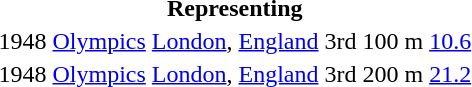<table>
<tr>
<th colspan="6">Representing </th>
</tr>
<tr>
<td>1948</td>
<td><a href='#'>Olympics</a></td>
<td><a href='#'>London</a>, <a href='#'>England</a></td>
<td>3rd</td>
<td>100 m</td>
<td><a href='#'>10.6</a></td>
</tr>
<tr>
<td>1948</td>
<td><a href='#'>Olympics</a></td>
<td><a href='#'>London</a>, <a href='#'>England</a></td>
<td>3rd</td>
<td>200 m</td>
<td><a href='#'> 21.2</a></td>
</tr>
</table>
